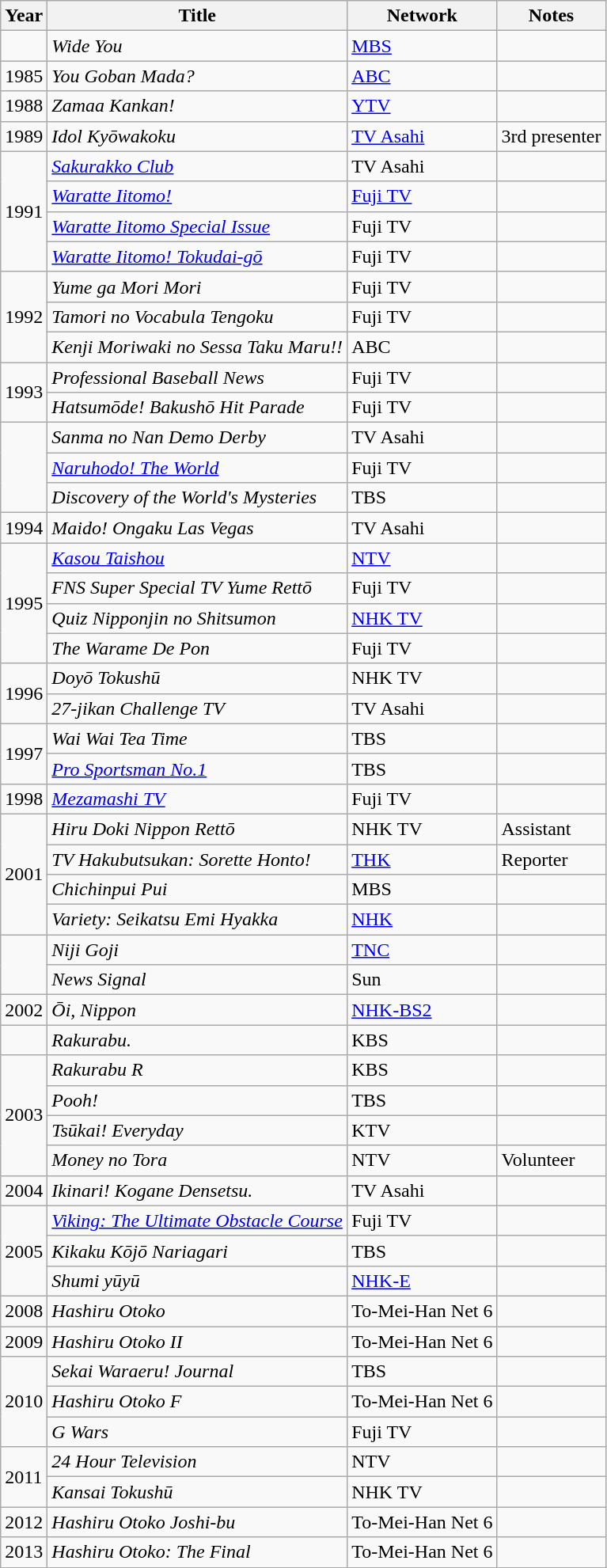<table class="wikitable">
<tr>
<th>Year</th>
<th>Title</th>
<th>Network</th>
<th>Notes</th>
</tr>
<tr>
<td></td>
<td><em>Wide You</em></td>
<td><a href='#'>MBS</a></td>
<td></td>
</tr>
<tr>
<td>1985</td>
<td><em>You Goban Mada?</em></td>
<td><a href='#'>ABC</a></td>
<td></td>
</tr>
<tr>
<td>1988</td>
<td><em>Zamaa Kankan!</em></td>
<td><a href='#'>YTV</a></td>
<td></td>
</tr>
<tr>
<td>1989</td>
<td><em>Idol Kyōwakoku</em></td>
<td><a href='#'>TV Asahi</a></td>
<td>3rd presenter</td>
</tr>
<tr>
<td rowspan="4">1991</td>
<td><em><a href='#'>Sakurakko Club</a></em></td>
<td>TV Asahi</td>
<td></td>
</tr>
<tr>
<td><em><a href='#'>Waratte Iitomo!</a></em></td>
<td><a href='#'>Fuji TV</a></td>
<td></td>
</tr>
<tr>
<td><em><a href='#'>Waratte Iitomo Special Issue</a></em></td>
<td>Fuji TV</td>
<td></td>
</tr>
<tr>
<td><em><a href='#'>Waratte Iitomo! Tokudai-gō</a></em></td>
<td>Fuji TV</td>
<td></td>
</tr>
<tr>
<td rowspan="3">1992</td>
<td><em>Yume ga Mori Mori</em></td>
<td>Fuji TV</td>
<td></td>
</tr>
<tr>
<td><em>Tamori no Vocabula Tengoku</em></td>
<td>Fuji TV</td>
<td></td>
</tr>
<tr>
<td><em>Kenji Moriwaki no Sessa Taku Maru!!</em></td>
<td>ABC</td>
<td></td>
</tr>
<tr>
<td rowspan="2">1993</td>
<td><em>Professional Baseball News</em></td>
<td>Fuji TV</td>
<td></td>
</tr>
<tr>
<td><em>Hatsumōde! Bakushō Hit Parade</em></td>
<td>Fuji TV</td>
<td></td>
</tr>
<tr>
<td rowspan="3"></td>
<td><em>Sanma no Nan Demo Derby</em></td>
<td>TV Asahi</td>
<td></td>
</tr>
<tr>
<td><em><a href='#'>Naruhodo! The World</a></em></td>
<td>Fuji TV</td>
<td></td>
</tr>
<tr>
<td><em>Discovery of the World's Mysteries</em></td>
<td>TBS</td>
<td></td>
</tr>
<tr>
<td>1994</td>
<td><em>Maido! Ongaku Las Vegas</em></td>
<td>TV Asahi</td>
<td></td>
</tr>
<tr>
<td rowspan="4">1995</td>
<td><em><a href='#'>Kasou Taishou</a></em></td>
<td><a href='#'>NTV</a></td>
<td></td>
</tr>
<tr>
<td><em>FNS Super Special TV Yume Rettō</em></td>
<td>Fuji TV</td>
<td></td>
</tr>
<tr>
<td><em>Quiz Nipponjin no Shitsumon</em></td>
<td><a href='#'>NHK TV</a></td>
<td></td>
</tr>
<tr>
<td><em>The Warame De Pon</em></td>
<td>Fuji TV</td>
<td></td>
</tr>
<tr>
<td rowspan="2">1996</td>
<td><em>Doyō Tokushū</em></td>
<td>NHK TV</td>
<td></td>
</tr>
<tr>
<td><em>27-jikan Challenge TV</em></td>
<td>TV Asahi</td>
<td></td>
</tr>
<tr>
<td rowspan="2">1997</td>
<td><em>Wai Wai Tea Time</em></td>
<td>TBS</td>
<td></td>
</tr>
<tr>
<td><em><a href='#'>Pro Sportsman No.1</a></em></td>
<td>TBS</td>
<td></td>
</tr>
<tr>
<td>1998</td>
<td><em><a href='#'>Mezamashi TV</a></em></td>
<td>Fuji TV</td>
<td></td>
</tr>
<tr>
<td rowspan="4">2001</td>
<td><em>Hiru Doki Nippon Rettō</em></td>
<td>NHK TV</td>
<td>Assistant</td>
</tr>
<tr>
<td><em>TV Hakubutsukan: Sorette Honto!</em></td>
<td><a href='#'>THK</a></td>
<td>Reporter</td>
</tr>
<tr>
<td><em>Chichinpui Pui</em></td>
<td>MBS</td>
<td></td>
</tr>
<tr>
<td><em>Variety: Seikatsu Emi Hyakka</em></td>
<td><a href='#'>NHK</a></td>
<td></td>
</tr>
<tr>
<td rowspan="2"></td>
<td><em>Niji Goji</em></td>
<td><a href='#'>TNC</a></td>
<td></td>
</tr>
<tr>
<td><em>News Signal</em></td>
<td>Sun</td>
<td></td>
</tr>
<tr>
<td>2002</td>
<td><em>Ōi, Nippon</em></td>
<td><a href='#'>NHK-BS2</a></td>
<td></td>
</tr>
<tr>
<td></td>
<td><em>Rakurabu.</em></td>
<td>KBS</td>
<td></td>
</tr>
<tr>
<td rowspan="4">2003</td>
<td><em>Rakurabu R</em></td>
<td>KBS</td>
<td></td>
</tr>
<tr>
<td><em>Pooh!</em></td>
<td>TBS</td>
<td></td>
</tr>
<tr>
<td><em>Tsūkai! Everyday</em></td>
<td>KTV</td>
<td></td>
</tr>
<tr>
<td><em>Money no Tora</em></td>
<td>NTV</td>
<td>Volunteer</td>
</tr>
<tr>
<td>2004</td>
<td><em>Ikinari! Kogane Densetsu.</em></td>
<td>TV Asahi</td>
<td></td>
</tr>
<tr>
<td rowspan="3">2005</td>
<td><em><a href='#'>Viking: The Ultimate Obstacle Course</a></em></td>
<td>Fuji TV</td>
<td></td>
</tr>
<tr>
<td><em>Kikaku Kōjō Nariagari</em></td>
<td>TBS</td>
<td></td>
</tr>
<tr>
<td><em>Shumi yūyū</em></td>
<td><a href='#'>NHK-E</a></td>
<td></td>
</tr>
<tr>
<td>2008</td>
<td><em>Hashiru Otoko</em></td>
<td>To-Mei-Han Net 6</td>
<td></td>
</tr>
<tr>
<td>2009</td>
<td><em>Hashiru Otoko II</em></td>
<td>To-Mei-Han Net 6</td>
<td></td>
</tr>
<tr>
<td rowspan="3">2010</td>
<td><em>Sekai Waraeru! Journal</em></td>
<td>TBS</td>
<td></td>
</tr>
<tr>
<td><em>Hashiru Otoko F</em></td>
<td>To-Mei-Han Net 6</td>
<td></td>
</tr>
<tr>
<td><em>G Wars</em></td>
<td>Fuji TV</td>
<td></td>
</tr>
<tr>
<td rowspan="2">2011</td>
<td><em>24 Hour Television</em></td>
<td>NTV</td>
<td></td>
</tr>
<tr>
<td><em>Kansai Tokushū</em></td>
<td>NHK TV</td>
<td></td>
</tr>
<tr>
<td>2012</td>
<td><em>Hashiru Otoko Joshi-bu</em></td>
<td>To-Mei-Han Net 6</td>
<td></td>
</tr>
<tr>
<td>2013</td>
<td><em>Hashiru Otoko: The Final</em></td>
<td>To-Mei-Han Net 6</td>
<td></td>
</tr>
</table>
